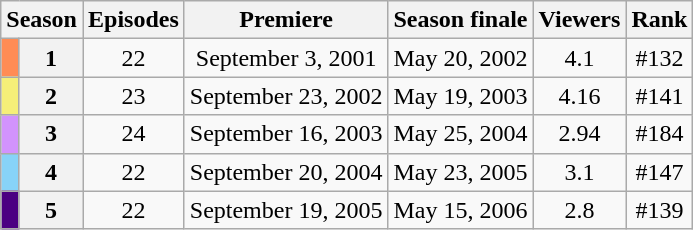<table class="wikitable" style="text-align: center">
<tr>
<th colspan="2">Season</th>
<th>Episodes</th>
<th>Premiere</th>
<th>Season finale</th>
<th>Viewers</th>
<th>Rank</th>
</tr>
<tr>
<td style="width:5px; background:#FF8C55"></td>
<th>1</th>
<td>22</td>
<td>September 3, 2001</td>
<td>May 20, 2002</td>
<td>4.1  </td>
<td>#132 </td>
</tr>
<tr>
<td bgcolor="F5EF78"></td>
<th>2</th>
<td>23</td>
<td>September 23, 2002</td>
<td>May 19, 2003</td>
<td>4.16  </td>
<td>#141 </td>
</tr>
<tr>
<td bgcolor="D293FD"></td>
<th>3</th>
<td>24</td>
<td>September 16, 2003</td>
<td>May 25, 2004</td>
<td>2.94  </td>
<td>#184 </td>
</tr>
<tr>
<td bgcolor="87D3F8"></td>
<th>4</th>
<td>22</td>
<td>September 20, 2004</td>
<td>May 23, 2005</td>
<td>3.1  </td>
<td>#147 </td>
</tr>
<tr>
<td bgcolor="4B0082"></td>
<th>5</th>
<td>22</td>
<td>September 19, 2005</td>
<td>May 15, 2006</td>
<td>2.8  </td>
<td>#139 </td>
</tr>
</table>
